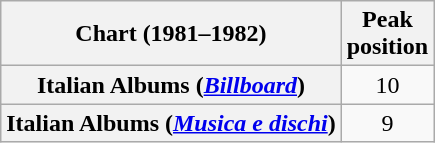<table class="wikitable plainrowheaders" style="text-align:center">
<tr>
<th scope="col">Chart (1981–1982)</th>
<th scope="col">Peak<br>position</th>
</tr>
<tr>
<th scope="row">Italian Albums (<em><a href='#'>Billboard</a></em>)</th>
<td>10</td>
</tr>
<tr>
<th scope="row">Italian Albums (<em><a href='#'>Musica e dischi</a></em>)</th>
<td>9</td>
</tr>
</table>
